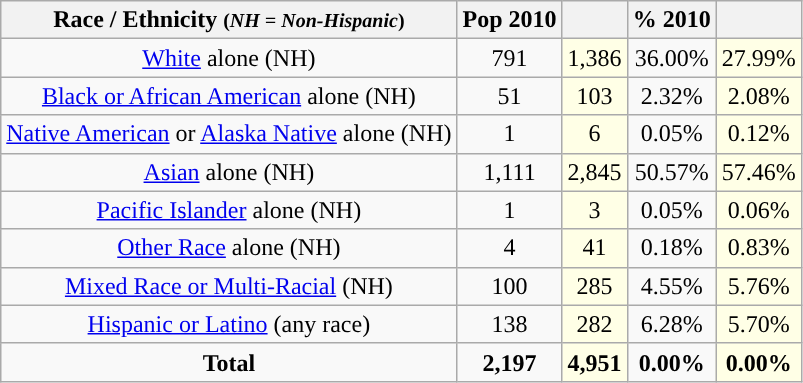<table class="wikitable" style="text-align:center;">
<tr>
<th>Race / Ethnicity <small>(<em>NH = Non-Hispanic</em>)</small></th>
<th>Pop 2010</th>
<th></th>
<th>% 2010</th>
<th></th>
</tr>
<tr>
<td><a href='#'>White</a> alone (NH)</td>
<td>791</td>
<td style='background: #ffffe6;'>1,386</td>
<td>36.00%</td>
<td style='background: #ffffe6;'>27.99%</td>
</tr>
<tr>
<td><a href='#'>Black or African American</a> alone (NH)</td>
<td>51</td>
<td style='background: #ffffe6;'>103</td>
<td>2.32%</td>
<td style='background: #ffffe6;'>2.08%</td>
</tr>
<tr>
<td><a href='#'>Native American</a> or <a href='#'>Alaska Native</a> alone (NH)</td>
<td>1</td>
<td style='background: #ffffe6;'>6</td>
<td>0.05%</td>
<td style='background: #ffffe6;'>0.12%</td>
</tr>
<tr>
<td><a href='#'>Asian</a> alone (NH)</td>
<td>1,111</td>
<td style='background: #ffffe6;'>2,845</td>
<td>50.57%</td>
<td style='background: #ffffe6;'>57.46%</td>
</tr>
<tr>
<td><a href='#'>Pacific Islander</a> alone (NH)</td>
<td>1</td>
<td style='background: #ffffe6;'>3</td>
<td>0.05%</td>
<td style='background: #ffffe6;'>0.06%</td>
</tr>
<tr>
<td><a href='#'>Other Race</a> alone (NH)</td>
<td>4</td>
<td style='background: #ffffe6;'>41</td>
<td>0.18%</td>
<td style='background: #ffffe6;'>0.83%</td>
</tr>
<tr>
<td><a href='#'>Mixed Race or Multi-Racial</a> (NH)</td>
<td>100</td>
<td style='background: #ffffe6;'>285</td>
<td>4.55%</td>
<td style='background: #ffffe6;'>5.76%</td>
</tr>
<tr>
<td><a href='#'>Hispanic or Latino</a> (any race)</td>
<td>138</td>
<td style='background: #ffffe6;'>282</td>
<td>6.28%</td>
<td style='background: #ffffe6;'>5.70%</td>
</tr>
<tr>
<td><strong>Total</strong></td>
<td><strong>2,197</strong></td>
<td style='background: #ffffe6;'><strong>4,951</strong></td>
<td><strong>0.00%</strong></td>
<td style='background: #ffffe6;'><strong>0.00%</strong></td>
</tr>
</table>
